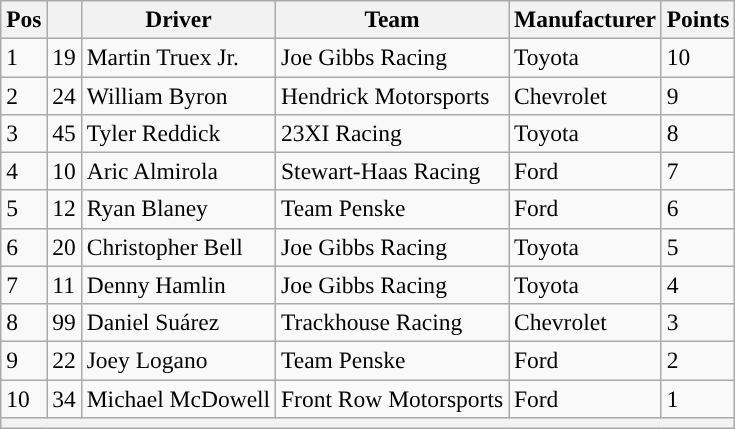<table class="wikitable" style="font-size:98%">
<tr>
<th>Pos</th>
<th></th>
<th>Driver</th>
<th>Team</th>
<th>Manufacturer</th>
<th>Points</th>
</tr>
<tr>
<td>1</td>
<td>19</td>
<td>Martin Truex Jr.</td>
<td>Joe Gibbs Racing</td>
<td>Toyota</td>
<td>10</td>
</tr>
<tr>
<td>2</td>
<td>24</td>
<td>William Byron</td>
<td>Hendrick Motorsports</td>
<td>Chevrolet</td>
<td>9</td>
</tr>
<tr>
<td>3</td>
<td>45</td>
<td>Tyler Reddick</td>
<td>23XI Racing</td>
<td>Toyota</td>
<td>8</td>
</tr>
<tr>
<td>4</td>
<td>10</td>
<td>Aric Almirola</td>
<td>Stewart-Haas Racing</td>
<td>Ford</td>
<td>7</td>
</tr>
<tr>
<td>5</td>
<td>12</td>
<td>Ryan Blaney</td>
<td>Team Penske</td>
<td>Ford</td>
<td>6</td>
</tr>
<tr>
<td>6</td>
<td>20</td>
<td>Christopher Bell</td>
<td>Joe Gibbs Racing</td>
<td>Toyota</td>
<td>5</td>
</tr>
<tr>
<td>7</td>
<td>11</td>
<td>Denny Hamlin</td>
<td>Joe Gibbs Racing</td>
<td>Toyota</td>
<td>4</td>
</tr>
<tr>
<td>8</td>
<td>99</td>
<td>Daniel Suárez</td>
<td>Trackhouse Racing</td>
<td>Chevrolet</td>
<td>3</td>
</tr>
<tr>
<td>9</td>
<td>22</td>
<td>Joey Logano</td>
<td>Team Penske</td>
<td>Ford</td>
<td>2</td>
</tr>
<tr>
<td>10</td>
<td>34</td>
<td>Michael McDowell</td>
<td>Front Row Motorsports</td>
<td>Ford</td>
<td>1</td>
</tr>
<tr>
<th colspan="6"></th>
</tr>
</table>
